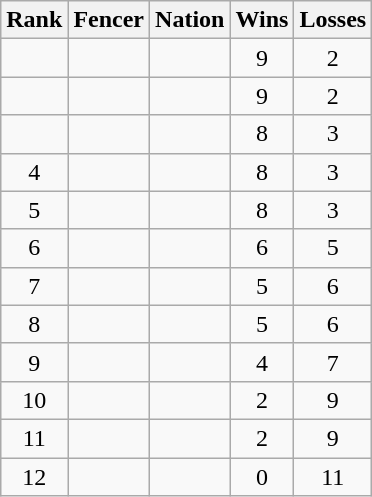<table class="wikitable sortable" style="text-align:center">
<tr>
<th>Rank</th>
<th>Fencer</th>
<th>Nation</th>
<th>Wins</th>
<th>Losses</th>
</tr>
<tr>
<td></td>
<td align=left></td>
<td align=left></td>
<td>9</td>
<td>2</td>
</tr>
<tr>
<td></td>
<td align=left></td>
<td align=left></td>
<td>9</td>
<td>2</td>
</tr>
<tr>
<td></td>
<td align=left></td>
<td align=left></td>
<td>8</td>
<td>3</td>
</tr>
<tr>
<td>4</td>
<td align=left></td>
<td align=left></td>
<td>8</td>
<td>3</td>
</tr>
<tr>
<td>5</td>
<td align=left></td>
<td align=left></td>
<td>8</td>
<td>3</td>
</tr>
<tr>
<td>6</td>
<td align=left></td>
<td align=left></td>
<td>6</td>
<td>5</td>
</tr>
<tr>
<td>7</td>
<td align=left></td>
<td align=left></td>
<td>5</td>
<td>6</td>
</tr>
<tr>
<td>8</td>
<td align=left></td>
<td align=left></td>
<td>5</td>
<td>6</td>
</tr>
<tr>
<td>9</td>
<td align=left></td>
<td align=left></td>
<td>4</td>
<td>7</td>
</tr>
<tr>
<td>10</td>
<td align=left></td>
<td align=left></td>
<td>2</td>
<td>9</td>
</tr>
<tr>
<td>11</td>
<td align=left></td>
<td align=left></td>
<td>2</td>
<td>9</td>
</tr>
<tr>
<td>12</td>
<td align=left></td>
<td align=left></td>
<td>0</td>
<td>11</td>
</tr>
</table>
